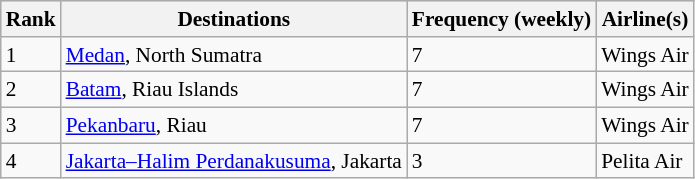<table class="wikitable sortable" style="font-size:89%;" cellpadding=4>
<tr bgcolor="#DDDDDD">
<th>Rank</th>
<th>Destinations</th>
<th>Frequency (weekly)</th>
<th>Airline(s)</th>
</tr>
<tr>
<td>1</td>
<td><a href='#'>Medan</a>, North Sumatra</td>
<td>7</td>
<td>Wings Air</td>
</tr>
<tr>
<td>2</td>
<td><a href='#'>Batam</a>, Riau Islands</td>
<td>7</td>
<td>Wings Air</td>
</tr>
<tr>
<td>3</td>
<td><a href='#'>Pekanbaru</a>, Riau</td>
<td>7</td>
<td>Wings Air</td>
</tr>
<tr>
<td>4</td>
<td><a href='#'>Jakarta–Halim Perdanakusuma</a>, Jakarta</td>
<td>3</td>
<td>Pelita Air</td>
</tr>
</table>
